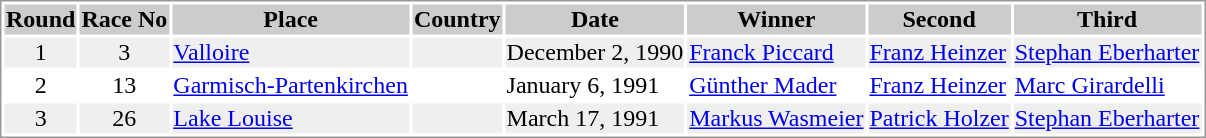<table border="0" style="border: 1px solid #999; background-color:#FFFFFF; text-align:center">
<tr align="center" bgcolor="#CCCCCC">
<th>Round</th>
<th>Race No</th>
<th>Place</th>
<th>Country</th>
<th>Date</th>
<th>Winner</th>
<th>Second</th>
<th>Third</th>
</tr>
<tr bgcolor="#EFEFEF">
<td>1</td>
<td>3</td>
<td align="left"><a href='#'>Valloire</a></td>
<td align="left"></td>
<td align="left">December 2, 1990</td>
<td align="left"> <a href='#'>Franck Piccard</a></td>
<td align="left"> <a href='#'>Franz Heinzer</a></td>
<td align="left"> <a href='#'>Stephan Eberharter</a></td>
</tr>
<tr>
<td>2</td>
<td>13</td>
<td align="left"><a href='#'>Garmisch-Partenkirchen</a></td>
<td align="left"></td>
<td align="left">January 6, 1991</td>
<td align="left"> <a href='#'>Günther Mader</a></td>
<td align="left"> <a href='#'>Franz Heinzer</a></td>
<td align="left"> <a href='#'>Marc Girardelli</a></td>
</tr>
<tr bgcolor="#EFEFEF">
<td>3</td>
<td>26</td>
<td align="left"><a href='#'>Lake Louise</a></td>
<td align="left"></td>
<td align="left">March 17, 1991</td>
<td align="left"> <a href='#'>Markus Wasmeier</a></td>
<td align="left"> <a href='#'>Patrick Holzer</a></td>
<td align="left"> <a href='#'>Stephan Eberharter</a></td>
</tr>
</table>
